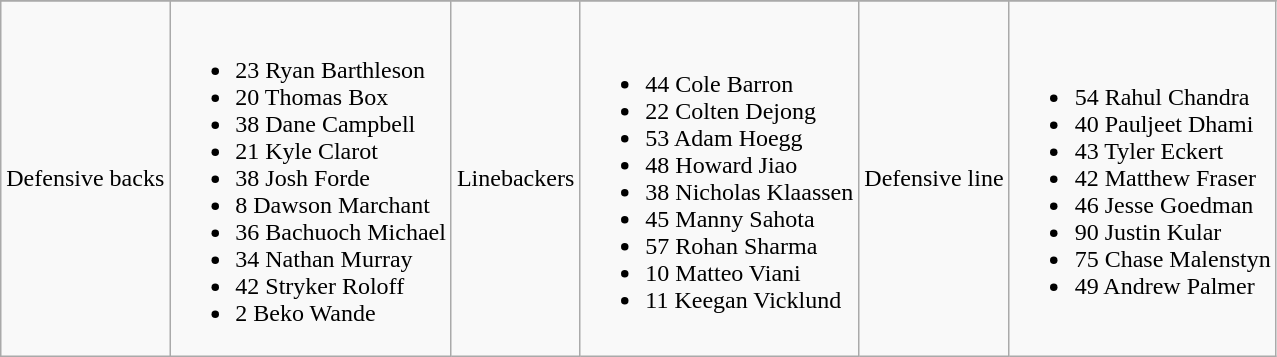<table class="wikitable">
<tr>
</tr>
<tr>
<td>Defensive backs</td>
<td><br><ul><li>23 Ryan Barthleson</li><li>20 Thomas Box</li><li>38 Dane Campbell</li><li>21 Kyle Clarot</li><li>38 Josh Forde</li><li>8 Dawson Marchant</li><li>36 Bachuoch Michael</li><li>34 Nathan Murray</li><li>42 Stryker Roloff</li><li>2 Beko Wande</li></ul></td>
<td>Linebackers</td>
<td><br><ul><li>44 Cole Barron</li><li>22 Colten Dejong</li><li>53 Adam Hoegg</li><li>48 Howard Jiao</li><li>38 Nicholas Klaassen</li><li>45 Manny Sahota</li><li>57 Rohan Sharma</li><li>10 Matteo Viani</li><li>11 Keegan Vicklund</li></ul></td>
<td>Defensive line</td>
<td><br><ul><li>54 Rahul Chandra</li><li>40 Pauljeet Dhami</li><li>43 Tyler Eckert</li><li>42 Matthew Fraser</li><li>46 Jesse Goedman</li><li>90 Justin Kular</li><li>75 Chase Malenstyn</li><li>49 Andrew Palmer</li></ul></td>
</tr>
</table>
